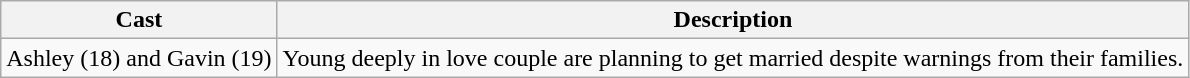<table class="wikitable">
<tr>
<th>Cast</th>
<th>Description</th>
</tr>
<tr>
<td>Ashley (18) and Gavin (19)</td>
<td>Young deeply in love couple are planning to get married despite warnings from their families.</td>
</tr>
</table>
